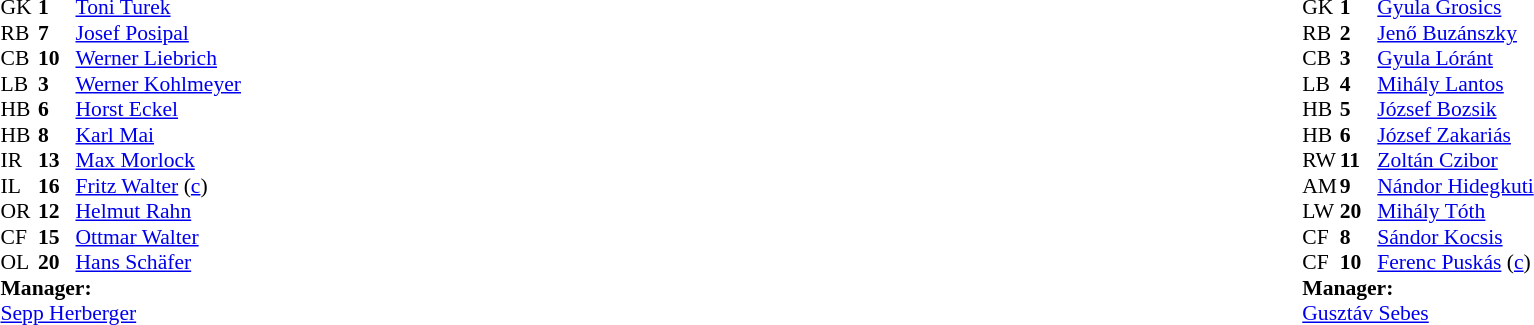<table width="100%">
<tr>
<td valign="top" width="40%"><br><table style="font-size:90%" cellspacing="0" cellpadding="0">
<tr>
<th width=25></th>
<th width=25></th>
</tr>
<tr>
<td>GK</td>
<td><strong>1</strong></td>
<td><a href='#'>Toni Turek</a></td>
</tr>
<tr>
<td>RB</td>
<td><strong>7</strong></td>
<td><a href='#'>Josef Posipal</a></td>
</tr>
<tr>
<td>CB</td>
<td><strong>10</strong></td>
<td><a href='#'>Werner Liebrich</a></td>
</tr>
<tr>
<td>LB</td>
<td><strong>3</strong></td>
<td><a href='#'>Werner Kohlmeyer</a></td>
</tr>
<tr>
<td>HB</td>
<td><strong>6</strong></td>
<td><a href='#'>Horst Eckel</a></td>
</tr>
<tr>
<td>HB</td>
<td><strong>8</strong></td>
<td><a href='#'>Karl Mai</a></td>
</tr>
<tr>
<td>IR</td>
<td><strong>13</strong></td>
<td><a href='#'>Max Morlock</a></td>
</tr>
<tr>
<td>IL</td>
<td><strong>16</strong></td>
<td><a href='#'>Fritz Walter</a> (<a href='#'>c</a>)</td>
</tr>
<tr>
<td>OR</td>
<td><strong>12</strong></td>
<td><a href='#'>Helmut Rahn</a></td>
</tr>
<tr>
<td>CF</td>
<td><strong>15</strong></td>
<td><a href='#'>Ottmar Walter</a></td>
</tr>
<tr>
<td>OL</td>
<td><strong>20</strong></td>
<td><a href='#'>Hans Schäfer</a></td>
</tr>
<tr>
<td colspan=3><strong>Manager:</strong></td>
</tr>
<tr>
<td colspan=3><a href='#'>Sepp Herberger</a></td>
</tr>
</table>
</td>
<td valign="top"></td>
<td valign="top" width="50%"><br><table style="font-size:90%; margin:auto" cellspacing="0" cellpadding="0">
<tr>
<th width=25></th>
<th width=25></th>
</tr>
<tr>
<td>GK</td>
<td><strong>1</strong></td>
<td><a href='#'>Gyula Grosics</a></td>
</tr>
<tr>
<td>RB</td>
<td><strong>2</strong></td>
<td><a href='#'>Jenő Buzánszky</a></td>
</tr>
<tr>
<td>CB</td>
<td><strong>3</strong></td>
<td><a href='#'>Gyula Lóránt</a></td>
</tr>
<tr>
<td>LB</td>
<td><strong>4</strong></td>
<td><a href='#'>Mihály Lantos</a></td>
</tr>
<tr>
<td>HB</td>
<td><strong>5</strong></td>
<td><a href='#'>József Bozsik</a></td>
</tr>
<tr>
<td>HB</td>
<td><strong>6</strong></td>
<td><a href='#'>József Zakariás</a></td>
</tr>
<tr>
<td>RW</td>
<td><strong>11</strong></td>
<td><a href='#'>Zoltán Czibor</a></td>
</tr>
<tr>
<td>AM</td>
<td><strong>9</strong></td>
<td><a href='#'>Nándor Hidegkuti</a></td>
</tr>
<tr>
<td>LW</td>
<td><strong>20</strong></td>
<td><a href='#'>Mihály Tóth</a></td>
</tr>
<tr>
<td>CF</td>
<td><strong>8</strong></td>
<td><a href='#'>Sándor Kocsis</a></td>
</tr>
<tr>
<td>CF</td>
<td><strong>10</strong></td>
<td><a href='#'>Ferenc Puskás</a> (<a href='#'>c</a>)</td>
</tr>
<tr>
<td colspan=3><strong>Manager:</strong></td>
</tr>
<tr>
<td colspan=3> <a href='#'>Gusztáv Sebes</a></td>
</tr>
</table>
</td>
</tr>
</table>
